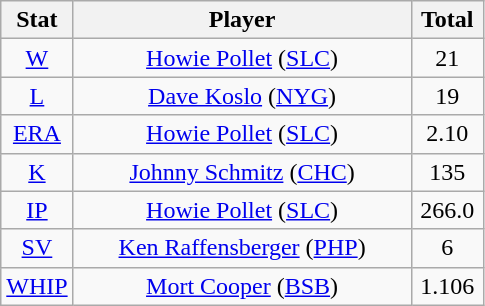<table class="wikitable" style="text-align:center;">
<tr>
<th style="width:15%;">Stat</th>
<th>Player</th>
<th style="width:15%;">Total</th>
</tr>
<tr>
<td><a href='#'>W</a></td>
<td><a href='#'>Howie Pollet</a> (<a href='#'>SLC</a>)</td>
<td>21</td>
</tr>
<tr>
<td><a href='#'>L</a></td>
<td><a href='#'>Dave Koslo</a> (<a href='#'>NYG</a>)</td>
<td>19</td>
</tr>
<tr>
<td><a href='#'>ERA</a></td>
<td><a href='#'>Howie Pollet</a> (<a href='#'>SLC</a>)</td>
<td>2.10</td>
</tr>
<tr>
<td><a href='#'>K</a></td>
<td><a href='#'>Johnny Schmitz</a> (<a href='#'>CHC</a>)</td>
<td>135</td>
</tr>
<tr>
<td><a href='#'>IP</a></td>
<td><a href='#'>Howie Pollet</a> (<a href='#'>SLC</a>)</td>
<td>266.0</td>
</tr>
<tr>
<td><a href='#'>SV</a></td>
<td><a href='#'>Ken Raffensberger</a> (<a href='#'>PHP</a>)</td>
<td>6</td>
</tr>
<tr>
<td><a href='#'>WHIP</a></td>
<td><a href='#'>Mort Cooper</a> (<a href='#'>BSB</a>)</td>
<td>1.106</td>
</tr>
</table>
